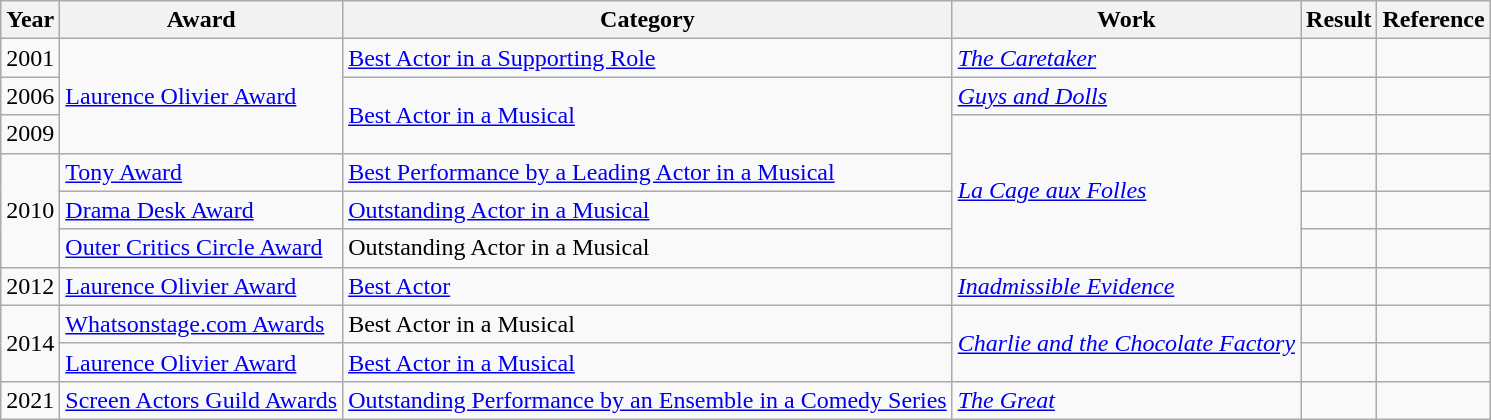<table class="wikitable">
<tr>
<th>Year</th>
<th>Award</th>
<th>Category</th>
<th>Work</th>
<th>Result</th>
<th>Reference</th>
</tr>
<tr>
<td>2001</td>
<td rowspan=3><a href='#'>Laurence Olivier Award</a></td>
<td><a href='#'>Best Actor in a Supporting Role</a></td>
<td><em><a href='#'>The Caretaker</a></em></td>
<td></td>
<td></td>
</tr>
<tr>
<td>2006</td>
<td rowspan=2><a href='#'>Best Actor in a Musical</a></td>
<td><em><a href='#'>Guys and Dolls</a></em></td>
<td></td>
<td></td>
</tr>
<tr>
<td>2009</td>
<td rowspan=4><em><a href='#'>La Cage aux Folles</a></em></td>
<td></td>
<td></td>
</tr>
<tr>
<td rowspan=3>2010</td>
<td><a href='#'>Tony Award</a></td>
<td><a href='#'>Best Performance by a Leading Actor in a Musical</a></td>
<td></td>
<td></td>
</tr>
<tr>
<td><a href='#'>Drama Desk Award</a></td>
<td><a href='#'>Outstanding Actor in a Musical</a></td>
<td></td>
<td></td>
</tr>
<tr>
<td><a href='#'>Outer Critics Circle Award</a></td>
<td>Outstanding Actor in a Musical</td>
<td></td>
<td></td>
</tr>
<tr>
<td>2012</td>
<td><a href='#'>Laurence Olivier Award</a></td>
<td><a href='#'>Best Actor</a></td>
<td><em><a href='#'>Inadmissible Evidence</a></em></td>
<td></td>
<td></td>
</tr>
<tr>
<td rowspan="2">2014</td>
<td><a href='#'>Whatsonstage.com Awards</a></td>
<td>Best Actor in a Musical</td>
<td rowspan="2"><em><a href='#'>Charlie and the Chocolate Factory</a></em></td>
<td></td>
<td></td>
</tr>
<tr>
<td><a href='#'>Laurence Olivier Award</a></td>
<td><a href='#'>Best Actor in a Musical</a></td>
<td></td>
<td></td>
</tr>
<tr>
<td>2021</td>
<td><a href='#'>Screen Actors Guild Awards</a></td>
<td><a href='#'>Outstanding Performance by an Ensemble in a Comedy Series</a></td>
<td><em><a href='#'>The Great</a></em></td>
<td></td>
<td></td>
</tr>
</table>
